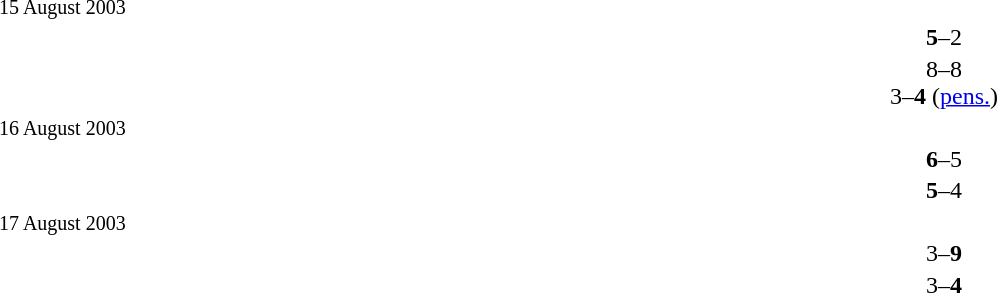<table width=100% cellspacing=1>
<tr>
<th width=40%></th>
<th width=20%></th>
<th></th>
</tr>
<tr>
<td><small>15 August 2003</small></td>
</tr>
<tr>
<td align=right><strong></strong></td>
<td align=center><strong>5</strong>–2</td>
<td></td>
</tr>
<tr>
<td align=right></td>
<td align=center>8–8 <br>3–<strong>4</strong> (<a href='#'>pens.</a>)</td>
<td><strong></strong></td>
</tr>
<tr>
<td><small>16 August 2003</small></td>
</tr>
<tr>
<td align=right><strong></strong></td>
<td align=center><strong>6</strong>–5</td>
<td></td>
</tr>
<tr>
<td align=right><strong></strong></td>
<td align=center><strong>5</strong>–4 </td>
<td></td>
</tr>
<tr>
<td><small>17 August 2003</small></td>
</tr>
<tr>
<td align=right></td>
<td align=center>3–<strong>9</strong></td>
<td><strong></strong></td>
</tr>
<tr>
<td align=right></td>
<td align=center>3–<strong>4</strong> </td>
<td><strong></strong></td>
</tr>
</table>
